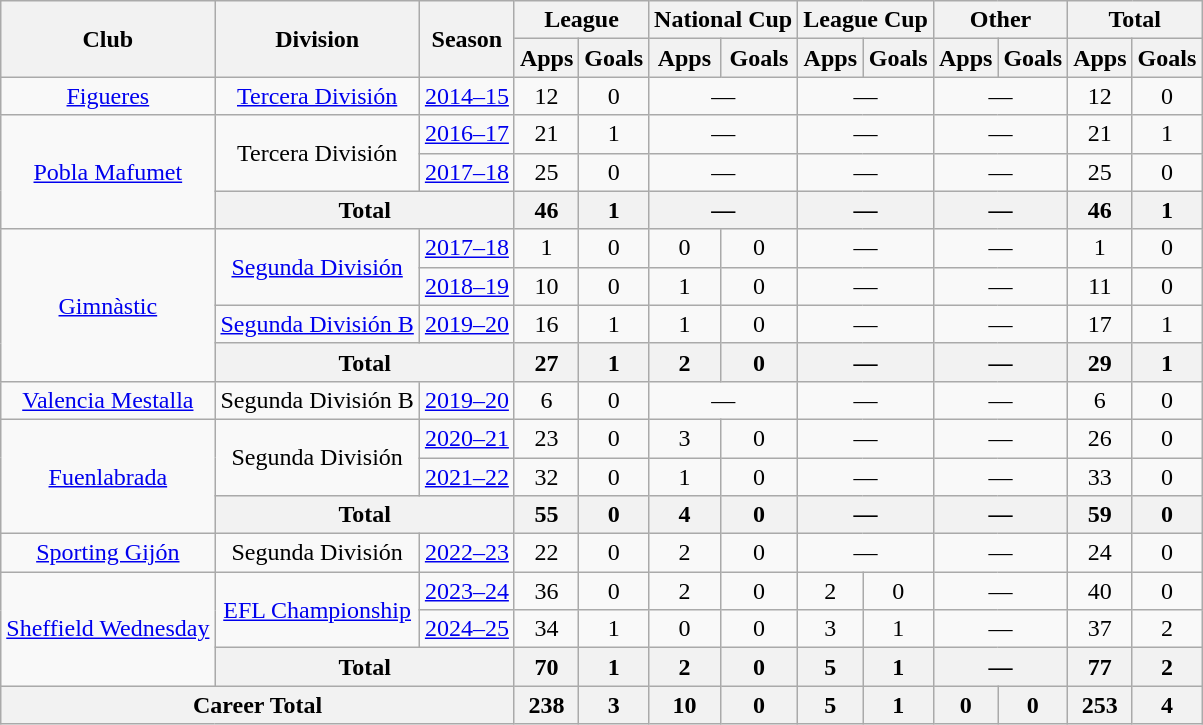<table class="wikitable" style="text-align: center;">
<tr>
<th rowspan="2">Club</th>
<th rowspan="2">Division</th>
<th rowspan="2">Season</th>
<th colspan="2">League</th>
<th colspan="2">National Cup</th>
<th colspan="2">League Cup</th>
<th colspan="2">Other</th>
<th colspan="2">Total</th>
</tr>
<tr>
<th>Apps</th>
<th>Goals</th>
<th>Apps</th>
<th>Goals</th>
<th>Apps</th>
<th>Goals</th>
<th>Apps</th>
<th>Goals</th>
<th>Apps</th>
<th>Goals</th>
</tr>
<tr>
<td><a href='#'>Figueres</a></td>
<td><a href='#'>Tercera División</a></td>
<td><a href='#'>2014–15</a></td>
<td>12</td>
<td>0</td>
<td colspan="2">—</td>
<td colspan="2">—</td>
<td colspan="2">—</td>
<td>12</td>
<td>0</td>
</tr>
<tr>
<td rowspan="3"><a href='#'>Pobla Mafumet</a></td>
<td rowspan="2">Tercera División</td>
<td><a href='#'>2016–17</a></td>
<td>21</td>
<td>1</td>
<td colspan="2">—</td>
<td colspan="2">—</td>
<td colspan="2">—</td>
<td>21</td>
<td>1</td>
</tr>
<tr>
<td><a href='#'>2017–18</a></td>
<td>25</td>
<td>0</td>
<td colspan="2">—</td>
<td colspan="2">—</td>
<td colspan="2">—</td>
<td>25</td>
<td>0</td>
</tr>
<tr>
<th colspan="2">Total</th>
<th>46</th>
<th>1</th>
<th colspan="2">—</th>
<th colspan="2">—</th>
<th colspan="2">—</th>
<th>46</th>
<th>1</th>
</tr>
<tr>
<td rowspan="4"><a href='#'>Gimnàstic</a></td>
<td rowspan="2"><a href='#'>Segunda División</a></td>
<td><a href='#'>2017–18</a></td>
<td>1</td>
<td>0</td>
<td>0</td>
<td>0</td>
<td colspan="2">—</td>
<td colspan="2">—</td>
<td>1</td>
<td>0</td>
</tr>
<tr>
<td><a href='#'>2018–19</a></td>
<td>10</td>
<td>0</td>
<td>1</td>
<td>0</td>
<td colspan="2">—</td>
<td colspan="2">—</td>
<td>11</td>
<td>0</td>
</tr>
<tr>
<td><a href='#'>Segunda División B</a></td>
<td><a href='#'>2019–20</a></td>
<td>16</td>
<td>1</td>
<td>1</td>
<td>0</td>
<td colspan="2">—</td>
<td colspan="2">—</td>
<td>17</td>
<td>1</td>
</tr>
<tr>
<th colspan="2">Total</th>
<th>27</th>
<th>1</th>
<th>2</th>
<th>0</th>
<th colspan="2">—</th>
<th colspan="2">—</th>
<th>29</th>
<th>1</th>
</tr>
<tr>
<td><a href='#'>Valencia Mestalla</a></td>
<td>Segunda División B</td>
<td><a href='#'>2019–20</a></td>
<td>6</td>
<td>0</td>
<td colspan="2">—</td>
<td colspan="2">—</td>
<td colspan="2">—</td>
<td>6</td>
<td>0</td>
</tr>
<tr>
<td rowspan="3"><a href='#'>Fuenlabrada</a></td>
<td rowspan="2">Segunda División</td>
<td><a href='#'>2020–21</a></td>
<td>23</td>
<td>0</td>
<td>3</td>
<td>0</td>
<td colspan="2">—</td>
<td colspan="2">—</td>
<td>26</td>
<td>0</td>
</tr>
<tr>
<td><a href='#'>2021–22</a></td>
<td>32</td>
<td>0</td>
<td>1</td>
<td>0</td>
<td colspan="2">—</td>
<td colspan="2">—</td>
<td>33</td>
<td>0</td>
</tr>
<tr>
<th colspan="2">Total</th>
<th>55</th>
<th>0</th>
<th>4</th>
<th>0</th>
<th colspan="2">—</th>
<th colspan="2">—</th>
<th>59</th>
<th>0</th>
</tr>
<tr>
<td><a href='#'>Sporting Gijón</a></td>
<td>Segunda División</td>
<td><a href='#'>2022–23</a></td>
<td>22</td>
<td>0</td>
<td>2</td>
<td>0</td>
<td colspan="2">—</td>
<td colspan="2">—</td>
<td>24</td>
<td>0</td>
</tr>
<tr>
<td rowspan="3"><a href='#'>Sheffield Wednesday</a></td>
<td rowspan="2"><a href='#'>EFL Championship</a></td>
<td><a href='#'>2023–24</a></td>
<td>36</td>
<td>0</td>
<td>2</td>
<td>0</td>
<td>2</td>
<td>0</td>
<td colspan="2">—</td>
<td>40</td>
<td>0</td>
</tr>
<tr>
<td><a href='#'>2024–25</a></td>
<td>34</td>
<td>1</td>
<td>0</td>
<td>0</td>
<td>3</td>
<td>1</td>
<td colspan="2">—</td>
<td>37</td>
<td>2</td>
</tr>
<tr>
<th colspan="2">Total</th>
<th>70</th>
<th>1</th>
<th>2</th>
<th>0</th>
<th>5</th>
<th>1</th>
<th colspan="2">—</th>
<th>77</th>
<th>2</th>
</tr>
<tr>
<th colspan="3">Career Total</th>
<th>238</th>
<th>3</th>
<th>10</th>
<th>0</th>
<th>5</th>
<th>1</th>
<th>0</th>
<th>0</th>
<th>253</th>
<th>4</th>
</tr>
</table>
